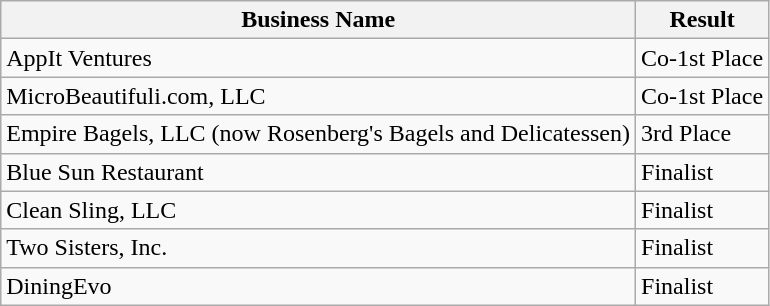<table class="wikitable">
<tr>
<th>Business Name</th>
<th>Result</th>
</tr>
<tr>
<td>AppIt Ventures</td>
<td>Co-1st Place</td>
</tr>
<tr>
<td>MicroBeautifuli.com, LLC</td>
<td>Co-1st Place</td>
</tr>
<tr>
<td>Empire Bagels, LLC (now Rosenberg's Bagels and Delicatessen)</td>
<td>3rd Place</td>
</tr>
<tr>
<td>Blue Sun Restaurant</td>
<td>Finalist</td>
</tr>
<tr>
<td>Clean Sling, LLC</td>
<td>Finalist</td>
</tr>
<tr>
<td>Two Sisters, Inc.</td>
<td>Finalist</td>
</tr>
<tr>
<td>DiningEvo</td>
<td>Finalist</td>
</tr>
</table>
